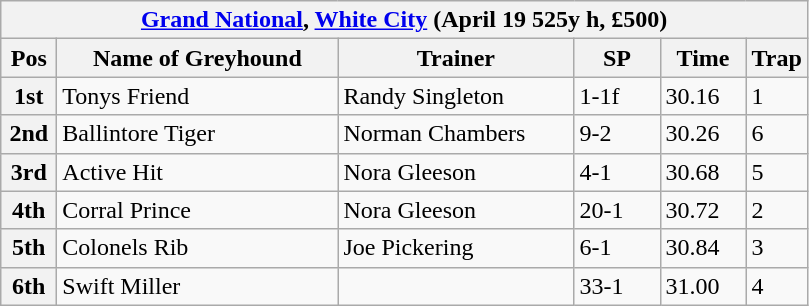<table class="wikitable">
<tr>
<th colspan="6"><a href='#'>Grand National</a>, <a href='#'>White City</a> (April 19 525y h, £500)</th>
</tr>
<tr>
<th width=30>Pos</th>
<th width=180>Name of Greyhound</th>
<th width=150>Trainer</th>
<th width=50>SP</th>
<th width=50>Time</th>
<th width=30>Trap</th>
</tr>
<tr>
<th>1st</th>
<td>Tonys Friend</td>
<td>Randy Singleton</td>
<td>1-1f</td>
<td>30.16</td>
<td>1</td>
</tr>
<tr>
<th>2nd</th>
<td>Ballintore Tiger</td>
<td>Norman Chambers</td>
<td>9-2</td>
<td>30.26</td>
<td>6</td>
</tr>
<tr>
<th>3rd</th>
<td>Active Hit</td>
<td>Nora Gleeson</td>
<td>4-1</td>
<td>30.68</td>
<td>5</td>
</tr>
<tr>
<th>4th</th>
<td>Corral Prince</td>
<td>Nora Gleeson</td>
<td>20-1</td>
<td>30.72</td>
<td>2</td>
</tr>
<tr>
<th>5th</th>
<td>Colonels Rib</td>
<td>Joe Pickering</td>
<td>6-1</td>
<td>30.84</td>
<td>3</td>
</tr>
<tr>
<th>6th</th>
<td>Swift Miller</td>
<td></td>
<td>33-1</td>
<td>31.00</td>
<td>4</td>
</tr>
</table>
